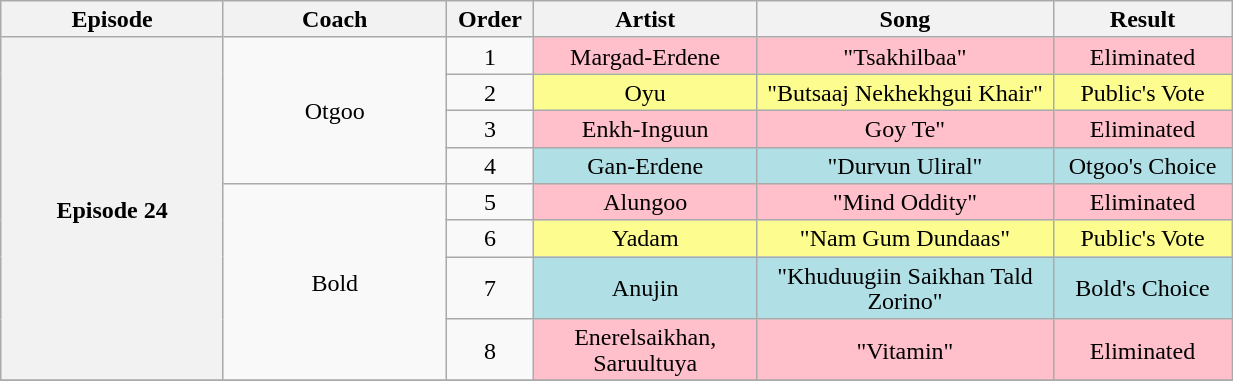<table class="wikitable" style="text-align:center; line-height:17px; width:65%;">
<tr>
<th width="15%">Episode</th>
<th width="15%">Coach</th>
<th width="05%">Order</th>
<th width="15%">Artist</th>
<th width="20%">Song</th>
<th width="12%">Result</th>
</tr>
<tr>
<th rowspan="8">Episode 24<br><small></small></th>
<td rowspan="4">Otgoo</td>
<td>1</td>
<td style="background:pink;">Margad-Erdene</td>
<td style="background:pink;">"Tsakhilbaa"</td>
<td style="background:pink;">Eliminated</td>
</tr>
<tr>
<td>2</td>
<td style="background:#fdfc8f;">Oyu</td>
<td style="background:#fdfc8f;">"Butsaaj Nekhekhgui Khair"</td>
<td style="background:#fdfc8f;">Public's Vote</td>
</tr>
<tr>
<td>3</td>
<td style="background:pink;">Enkh-Inguun</td>
<td style="background:pink;">Goy Te"</td>
<td style="background:pink;">Eliminated</td>
</tr>
<tr>
<td>4</td>
<td style="background:#B0E0E6;">Gan-Erdene</td>
<td style="background:#B0E0E6;">"Durvun Uliral"</td>
<td style="background:#B0E0E6;">Otgoo's Choice</td>
</tr>
<tr>
<td rowspan="4">Bold</td>
<td>5</td>
<td style="background:pink;">Alungoo</td>
<td style="background:pink;">"Mind Oddity"</td>
<td style="background:pink;">Eliminated</td>
</tr>
<tr>
<td>6</td>
<td style="background:#fdfc8f;">Yadam</td>
<td style="background:#fdfc8f;">"Nam Gum Dundaas"</td>
<td style="background:#fdfc8f;">Public's Vote</td>
</tr>
<tr>
<td>7</td>
<td style="background:#B0E0E6;">Anujin</td>
<td style="background:#B0E0E6;">"Khuduugiin Saikhan Tald Zorino"</td>
<td style="background:#B0E0E6;">Bold's Choice</td>
</tr>
<tr>
<td>8</td>
<td style="background:pink;">Enerelsaikhan, Saruultuya</td>
<td style="background:pink;">"Vitamin"</td>
<td style="background:pink;">Eliminated</td>
</tr>
<tr>
</tr>
</table>
